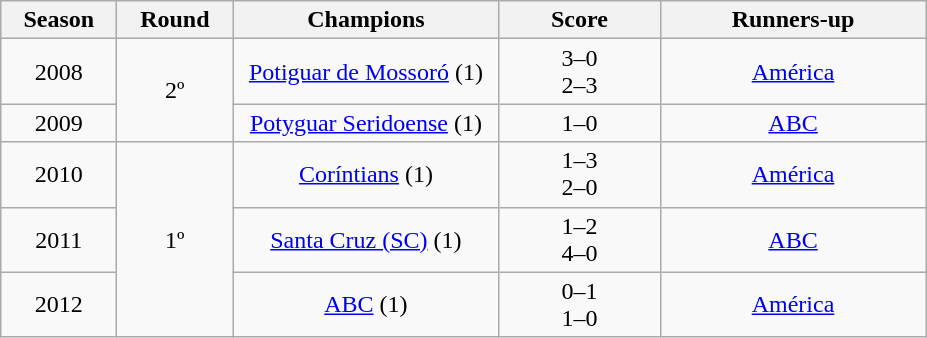<table class="wikitable" style="text-align:center; margin-left:1em;">
<tr>
<th style="width:70px">Season</th>
<th style="width:70px">Round</th>
<th style="width:170px">Champions</th>
<th style="width:100px">Score</th>
<th style="width:170px">Runners-up</th>
</tr>
<tr>
<td>2008</td>
<td rowspan=2>2º</td>
<td><a href='#'>Potiguar de Mossoró</a> (1)</td>
<td>3–0<br>2–3</td>
<td><a href='#'>América</a></td>
</tr>
<tr>
<td>2009</td>
<td><a href='#'>Potyguar Seridoense</a> (1)</td>
<td>1–0</td>
<td><a href='#'>ABC</a></td>
</tr>
<tr>
<td>2010</td>
<td rowspan=3>1º</td>
<td><a href='#'>Coríntians</a> (1)</td>
<td>1–3<br>2–0</td>
<td><a href='#'>América</a></td>
</tr>
<tr>
<td>2011</td>
<td><a href='#'>Santa Cruz (SC)</a> (1)</td>
<td>1–2<br>4–0</td>
<td><a href='#'>ABC</a></td>
</tr>
<tr>
<td>2012</td>
<td><a href='#'>ABC</a> (1)</td>
<td>0–1<br>1–0</td>
<td><a href='#'>América</a></td>
</tr>
</table>
